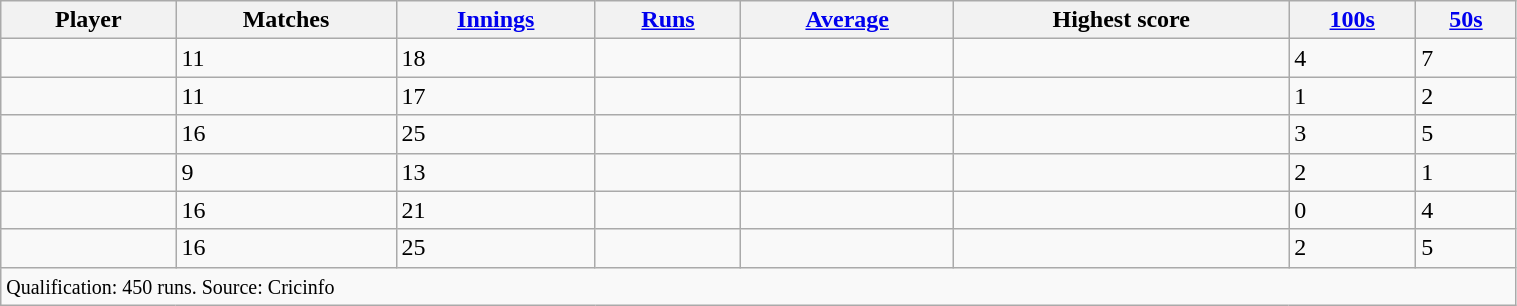<table class="wikitable sortable" style="width:80%;">
<tr>
<th>Player</th>
<th>Matches</th>
<th><a href='#'>Innings</a></th>
<th><a href='#'>Runs</a></th>
<th><a href='#'>Average</a></th>
<th>Highest score</th>
<th><a href='#'>100s</a></th>
<th><a href='#'>50s</a></th>
</tr>
<tr>
<td></td>
<td>11</td>
<td>18</td>
<td></td>
<td></td>
<td></td>
<td>4</td>
<td>7</td>
</tr>
<tr>
<td></td>
<td>11</td>
<td>17</td>
<td></td>
<td></td>
<td></td>
<td>1</td>
<td>2</td>
</tr>
<tr>
<td></td>
<td>16</td>
<td>25</td>
<td></td>
<td></td>
<td></td>
<td>3</td>
<td>5</td>
</tr>
<tr>
<td></td>
<td>9</td>
<td>13</td>
<td></td>
<td></td>
<td></td>
<td>2</td>
<td>1</td>
</tr>
<tr>
<td></td>
<td>16</td>
<td>21</td>
<td></td>
<td></td>
<td></td>
<td>0</td>
<td>4</td>
</tr>
<tr>
<td></td>
<td>16</td>
<td>25</td>
<td></td>
<td></td>
<td></td>
<td>2</td>
<td>5</td>
</tr>
<tr class="unsortable">
<td colspan="8"><small>Qualification: 450 runs.  Source: Cricinfo</small></td>
</tr>
</table>
